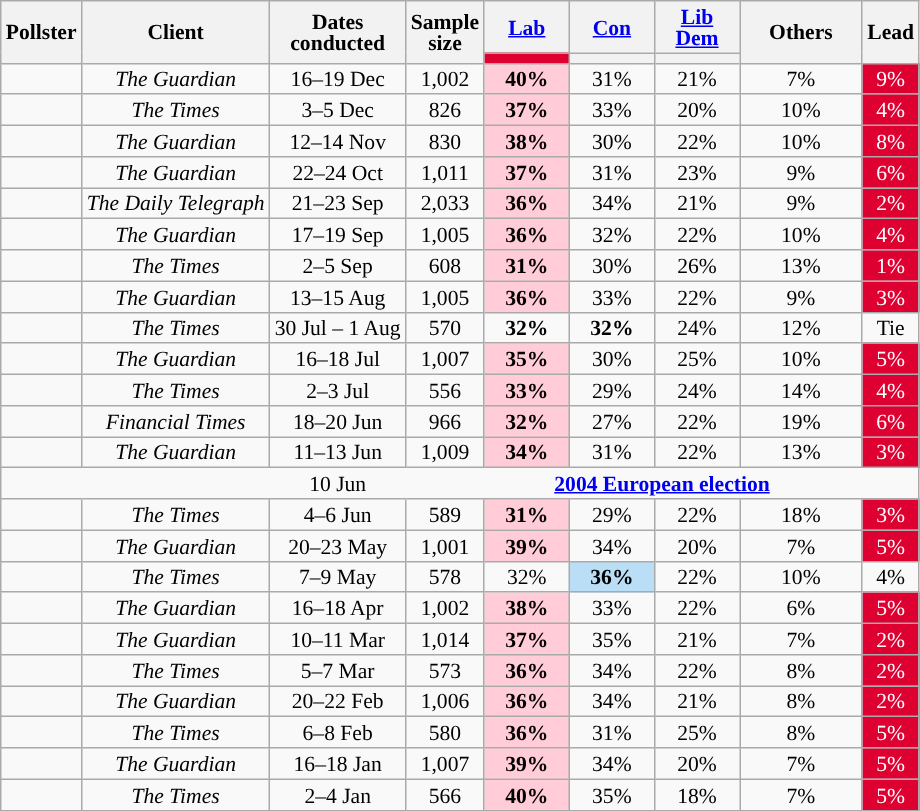<table class="wikitable sortable mw-datatable" style="text-align:center;font-size:90%;line-height:14px;">
<tr>
<th rowspan="2">Pollster</th>
<th rowspan="2">Client</th>
<th rowspan="2">Dates<br>conducted</th>
<th rowspan="2" data-sort-type="number">Sample<br>size</th>
<th class="unsortable" style="width:50px;"><a href='#'>Lab</a></th>
<th class="unsortable" style="width:50px;"><a href='#'>Con</a></th>
<th class="unsortable" style="width:50px;"><a href='#'>Lib Dem</a></th>
<th rowspan="2" class="unsortable" style="width:75px;">Others</th>
<th rowspan="2">Lead</th>
</tr>
<tr>
<th data-sort-type="number" style="background:#DE0031;"></th>
<th data-sort-type="number" style="background:"></th>
<th data-sort-type="number" style="background:"></th>
</tr>
<tr>
<td></td>
<td><em>The Guardian</em></td>
<td>16–19 Dec</td>
<td>1,002</td>
<td style="background:#FFCCD7;"><strong>40%</strong></td>
<td>31%</td>
<td>21%</td>
<td>7%</td>
<td style="background:#DE0031;color:#FFFFFF;">9%</td>
</tr>
<tr>
<td></td>
<td><em>The Times</em></td>
<td>3–5 Dec</td>
<td>826</td>
<td style="background:#FFCCD7;"><strong>37%</strong></td>
<td>33%</td>
<td>20%</td>
<td>10%</td>
<td style="background:#DE0031;color:#FFFFFF;">4%</td>
</tr>
<tr>
<td></td>
<td><em>The Guardian</em></td>
<td>12–14 Nov</td>
<td>830</td>
<td style="background:#FFCCD7;"><strong>38%</strong></td>
<td>30%</td>
<td>22%</td>
<td>10%</td>
<td style="background:#DE0031;color:#FFFFFF;">8%</td>
</tr>
<tr>
<td></td>
<td><em>The Guardian</em></td>
<td>22–24 Oct</td>
<td>1,011</td>
<td style="background:#FFCCD7;"><strong>37%</strong></td>
<td>31%</td>
<td>23%</td>
<td>9%</td>
<td style="background:#DE0031;color:#FFFFFF;">6%</td>
</tr>
<tr>
<td></td>
<td><em>The Daily Telegraph</em></td>
<td>21–23 Sep</td>
<td>2,033</td>
<td style="background:#FFCCD7;"><strong>36%</strong></td>
<td>34%</td>
<td>21%</td>
<td>9%</td>
<td style="background:#DE0031;color:#FFFFFF;">2%</td>
</tr>
<tr>
<td></td>
<td><em>The Guardian</em></td>
<td>17–19 Sep</td>
<td>1,005</td>
<td style="background:#FFCCD7;"><strong>36%</strong></td>
<td>32%</td>
<td>22%</td>
<td>10%</td>
<td style="background:#DE0031;color:#FFFFFF;">4%</td>
</tr>
<tr>
<td></td>
<td><em>The Times</em></td>
<td>2–5 Sep</td>
<td>608</td>
<td style="background:#FFCCD7;"><strong>31%</strong></td>
<td>30%</td>
<td>26%</td>
<td>13%</td>
<td style="background:#DE0031;color:#FFFFFF;">1%</td>
</tr>
<tr>
<td></td>
<td><em>The Guardian</em></td>
<td>13–15 Aug</td>
<td>1,005</td>
<td style="background:#FFCCD7;"><strong>36%</strong></td>
<td>33%</td>
<td>22%</td>
<td>9%</td>
<td style="background:#DE0031;color:#FFFFFF;">3%</td>
</tr>
<tr>
<td></td>
<td><em>The Times</em></td>
<td>30 Jul – 1 Aug</td>
<td>570</td>
<td><strong>32%</strong></td>
<td><strong>32%</strong></td>
<td>24%</td>
<td>12%</td>
<td>Tie</td>
</tr>
<tr>
<td></td>
<td><em>The Guardian</em></td>
<td>16–18 Jul</td>
<td>1,007</td>
<td style="background:#FFCCD7;"><strong>35%</strong></td>
<td>30%</td>
<td>25%</td>
<td>10%</td>
<td style="background:#DE0031;color:#FFFFFF;">5%</td>
</tr>
<tr>
<td></td>
<td><em>The Times</em></td>
<td>2–3 Jul</td>
<td>556</td>
<td style="background:#FFCCD7;"><strong>33%</strong></td>
<td>29%</td>
<td>24%</td>
<td>14%</td>
<td style="background:#DE0031;color:#FFFFFF;">4%</td>
</tr>
<tr>
<td></td>
<td><em>Financial Times</em></td>
<td>18–20 Jun</td>
<td>966</td>
<td style="background:#FFCCD7;"><strong>32%</strong></td>
<td>27%</td>
<td>22%</td>
<td>19%</td>
<td style="background:#DE0031;color:#FFFFFF;">6%</td>
</tr>
<tr>
<td></td>
<td><em>The Guardian</em></td>
<td>11–13 Jun</td>
<td>1,009</td>
<td style="background:#FFCCD7;"><strong>34%</strong></td>
<td>31%</td>
<td>22%</td>
<td>13%</td>
<td style="background:#DE0031;color:#FFFFFF;">3%</td>
</tr>
<tr>
<td style="border-right-style:hidden;"></td>
<td style="border-right-style:hidden;"></td>
<td style="border-right-style:hidden;">10 Jun</td>
<td colspan="6"><strong><a href='#'>2004 European election</a></strong></td>
</tr>
<tr>
<td></td>
<td><em>The Times</em></td>
<td>4–6 Jun</td>
<td>589</td>
<td style="background:#FFCCD7;"><strong>31%</strong></td>
<td>29%</td>
<td>22%</td>
<td>18%</td>
<td style="background:#DE0031;color:#FFFFFF;">3%</td>
</tr>
<tr>
<td></td>
<td><em>The Guardian</em></td>
<td>20–23 May</td>
<td>1,001</td>
<td style="background:#FFCCD7;"><strong>39%</strong></td>
<td>34%</td>
<td>20%</td>
<td>7%</td>
<td style="background:#DE0031;color:#FFFFFF;">5%</td>
</tr>
<tr>
<td></td>
<td><em>The Times</em></td>
<td>7–9 May</td>
<td>578</td>
<td>32%</td>
<td style="background:#BADEF5;"><strong>36%</strong></td>
<td>22%</td>
<td>10%</td>
<td style="background:">4%</td>
</tr>
<tr>
<td></td>
<td><em>The Guardian</em></td>
<td>16–18 Apr</td>
<td>1,002</td>
<td style="background:#FFCCD7;"><strong>38%</strong></td>
<td>33%</td>
<td>22%</td>
<td>6%</td>
<td style="background:#DE0031;color:#FFFFFF;">5%</td>
</tr>
<tr>
<td></td>
<td><em>The Guardian</em></td>
<td>10–11 Mar</td>
<td>1,014</td>
<td style="background:#FFCCD7;"><strong>37%</strong></td>
<td>35%</td>
<td>21%</td>
<td>7%</td>
<td style="background:#DE0031;color:#FFFFFF;">2%</td>
</tr>
<tr>
<td></td>
<td><em>The Times</em></td>
<td>5–7 Mar</td>
<td>573</td>
<td style="background:#FFCCD7;"><strong>36%</strong></td>
<td>34%</td>
<td>22%</td>
<td>8%</td>
<td style="background:#DE0031;color:#FFFFFF;">2%</td>
</tr>
<tr>
<td></td>
<td><em>The Guardian</em></td>
<td>20–22 Feb</td>
<td>1,006</td>
<td style="background:#FFCCD7;"><strong>36%</strong></td>
<td>34%</td>
<td>21%</td>
<td>8%</td>
<td style="background:#DE0031;color:#FFFFFF;">2%</td>
</tr>
<tr>
<td></td>
<td><em>The Times</em></td>
<td>6–8 Feb</td>
<td>580</td>
<td style="background:#FFCCD7;"><strong>36%</strong></td>
<td>31%</td>
<td>25%</td>
<td>8%</td>
<td style="background:#DE0031;color:#FFFFFF;">5%</td>
</tr>
<tr>
<td></td>
<td><em>The Guardian</em></td>
<td>16–18 Jan</td>
<td>1,007</td>
<td style="background:#FFCCD7;"><strong>39%</strong></td>
<td>34%</td>
<td>20%</td>
<td>7%</td>
<td style="background:#DE0031;color:#FFFFFF;">5%</td>
</tr>
<tr>
<td></td>
<td><em>The Times</em></td>
<td>2–4 Jan</td>
<td>566</td>
<td style="background:#FFCCD7;"><strong>40%</strong></td>
<td>35%</td>
<td>18%</td>
<td>7%</td>
<td style="background:#DE0031;color:#FFFFFF;">5%</td>
</tr>
</table>
